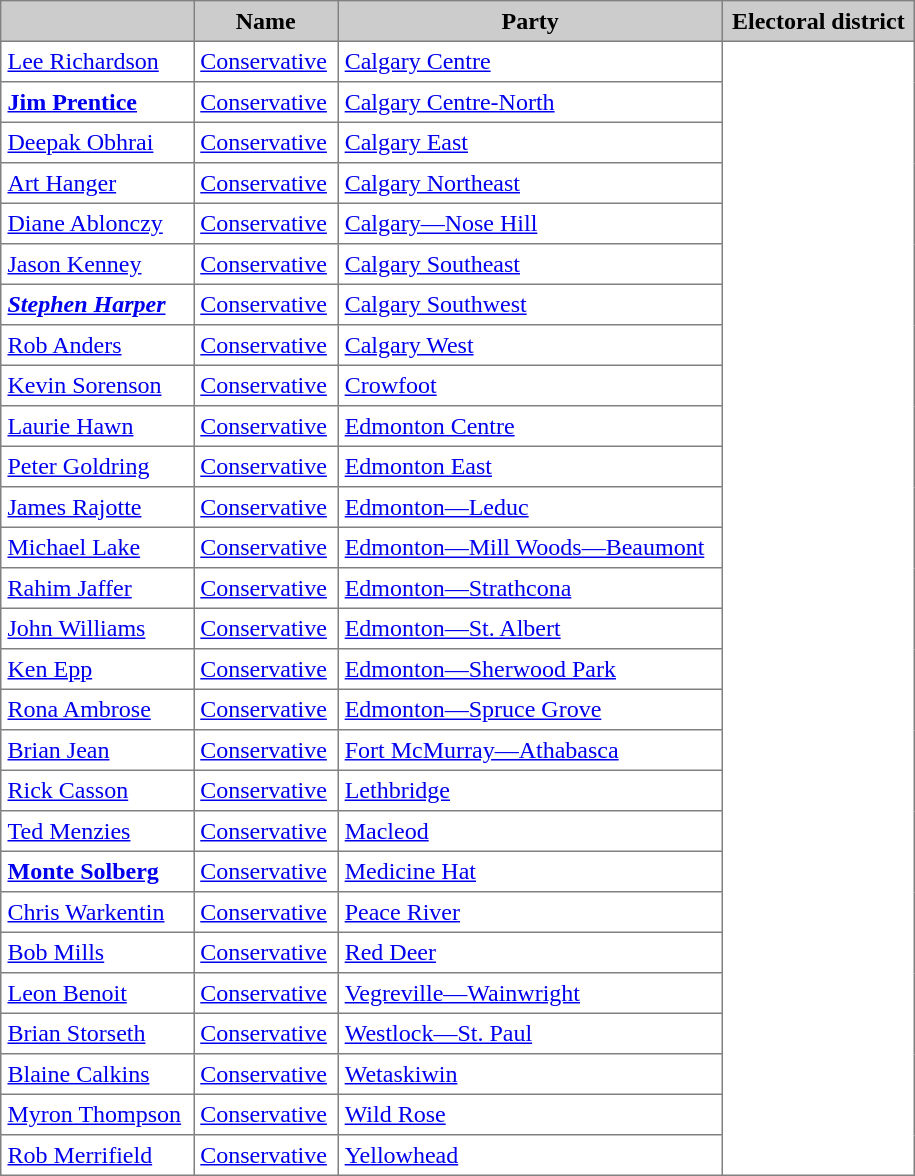<table border="1" cellpadding="4" width="610" cellspacing="0" style="border-collapse: collapse">
<tr bgcolor="CCCCCC">
<th></th>
<th>Name</th>
<th>Party</th>
<th>Electoral district</th>
</tr>
<tr>
<td><a href='#'>Lee Richardson</a></td>
<td><a href='#'>Conservative</a></td>
<td><a href='#'>Calgary Centre</a></td>
</tr>
<tr>
<td><strong><a href='#'>Jim Prentice</a></strong></td>
<td><a href='#'>Conservative</a></td>
<td><a href='#'>Calgary Centre-North</a></td>
</tr>
<tr>
<td><a href='#'>Deepak Obhrai</a></td>
<td><a href='#'>Conservative</a></td>
<td><a href='#'>Calgary East</a></td>
</tr>
<tr>
<td><a href='#'>Art Hanger</a></td>
<td><a href='#'>Conservative</a></td>
<td><a href='#'>Calgary Northeast</a></td>
</tr>
<tr>
<td><a href='#'>Diane Ablonczy</a></td>
<td><a href='#'>Conservative</a></td>
<td><a href='#'>Calgary—Nose Hill</a></td>
</tr>
<tr>
<td><a href='#'>Jason Kenney</a></td>
<td><a href='#'>Conservative</a></td>
<td><a href='#'>Calgary Southeast</a></td>
</tr>
<tr>
<td><strong><em><a href='#'>Stephen Harper</a></em></strong></td>
<td><a href='#'>Conservative</a></td>
<td><a href='#'>Calgary Southwest</a></td>
</tr>
<tr>
<td><a href='#'>Rob Anders</a></td>
<td><a href='#'>Conservative</a></td>
<td><a href='#'>Calgary West</a></td>
</tr>
<tr>
<td><a href='#'>Kevin Sorenson</a></td>
<td><a href='#'>Conservative</a></td>
<td><a href='#'>Crowfoot</a></td>
</tr>
<tr>
<td><a href='#'>Laurie Hawn</a></td>
<td><a href='#'>Conservative</a></td>
<td><a href='#'>Edmonton Centre</a></td>
</tr>
<tr>
<td><a href='#'>Peter Goldring</a></td>
<td><a href='#'>Conservative</a></td>
<td><a href='#'>Edmonton East</a></td>
</tr>
<tr>
<td><a href='#'>James Rajotte</a></td>
<td><a href='#'>Conservative</a></td>
<td><a href='#'>Edmonton—Leduc</a></td>
</tr>
<tr>
<td><a href='#'>Michael Lake</a></td>
<td><a href='#'>Conservative</a></td>
<td><a href='#'>Edmonton—Mill Woods—Beaumont</a></td>
</tr>
<tr>
<td><a href='#'>Rahim Jaffer</a></td>
<td><a href='#'>Conservative</a></td>
<td><a href='#'>Edmonton—Strathcona</a></td>
</tr>
<tr>
<td><a href='#'>John Williams</a></td>
<td><a href='#'>Conservative</a></td>
<td><a href='#'>Edmonton—St. Albert</a></td>
</tr>
<tr>
<td><a href='#'>Ken Epp</a></td>
<td><a href='#'>Conservative</a></td>
<td><a href='#'>Edmonton—Sherwood Park</a></td>
</tr>
<tr>
<td><a href='#'>Rona Ambrose</a></td>
<td><a href='#'>Conservative</a></td>
<td><a href='#'>Edmonton—Spruce Grove</a></td>
</tr>
<tr>
<td><a href='#'>Brian Jean</a></td>
<td><a href='#'>Conservative</a></td>
<td><a href='#'>Fort McMurray—Athabasca</a></td>
</tr>
<tr>
<td><a href='#'>Rick Casson</a></td>
<td><a href='#'>Conservative</a></td>
<td><a href='#'>Lethbridge</a></td>
</tr>
<tr>
<td><a href='#'>Ted Menzies</a></td>
<td><a href='#'>Conservative</a></td>
<td><a href='#'>Macleod</a></td>
</tr>
<tr>
<td><strong><a href='#'>Monte Solberg</a></strong></td>
<td><a href='#'>Conservative</a></td>
<td><a href='#'>Medicine Hat</a></td>
</tr>
<tr>
<td><a href='#'>Chris Warkentin</a></td>
<td><a href='#'>Conservative</a></td>
<td><a href='#'>Peace River</a></td>
</tr>
<tr>
<td><a href='#'>Bob Mills</a></td>
<td><a href='#'>Conservative</a></td>
<td><a href='#'>Red Deer</a></td>
</tr>
<tr>
<td><a href='#'>Leon Benoit</a></td>
<td><a href='#'>Conservative</a></td>
<td><a href='#'>Vegreville—Wainwright</a></td>
</tr>
<tr>
<td><a href='#'>Brian Storseth</a></td>
<td><a href='#'>Conservative</a></td>
<td><a href='#'>Westlock—St. Paul</a></td>
</tr>
<tr>
<td><a href='#'>Blaine Calkins</a></td>
<td><a href='#'>Conservative</a></td>
<td><a href='#'>Wetaskiwin</a></td>
</tr>
<tr>
<td><a href='#'>Myron Thompson</a></td>
<td><a href='#'>Conservative</a></td>
<td><a href='#'>Wild Rose</a></td>
</tr>
<tr>
<td><a href='#'>Rob Merrifield</a></td>
<td><a href='#'>Conservative</a></td>
<td><a href='#'>Yellowhead</a></td>
</tr>
</table>
